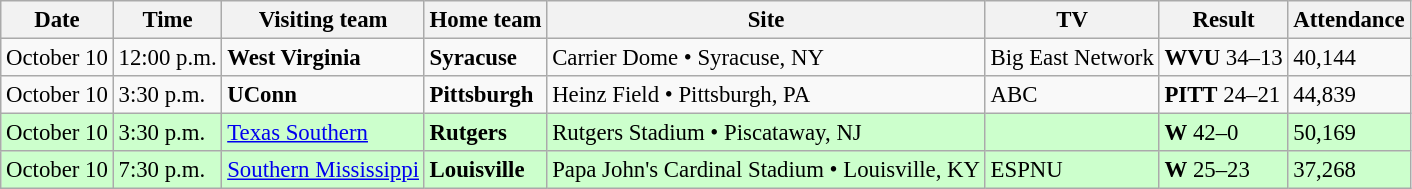<table class="wikitable" style="font-size:95%;">
<tr>
<th>Date</th>
<th>Time</th>
<th>Visiting team</th>
<th>Home team</th>
<th>Site</th>
<th>TV</th>
<th>Result</th>
<th>Attendance</th>
</tr>
<tr bgcolor=>
<td>October 10</td>
<td>12:00 p.m.</td>
<td><strong>West Virginia</strong></td>
<td><strong>Syracuse</strong></td>
<td>Carrier Dome • Syracuse, NY</td>
<td>Big East Network</td>
<td><strong>WVU</strong> 34–13</td>
<td>40,144</td>
</tr>
<tr bgcolor=>
<td>October 10</td>
<td>3:30 p.m.</td>
<td><strong>UConn</strong></td>
<td><strong>Pittsburgh</strong></td>
<td>Heinz Field • Pittsburgh, PA</td>
<td>ABC</td>
<td><strong>PITT</strong> 24–21</td>
<td>44,839</td>
</tr>
<tr bgcolor=ccffcc>
<td>October 10</td>
<td>3:30 p.m.</td>
<td><a href='#'>Texas Southern</a></td>
<td><strong>Rutgers</strong></td>
<td>Rutgers Stadium • Piscataway, NJ</td>
<td></td>
<td><strong>W</strong> 42–0</td>
<td>50,169</td>
</tr>
<tr bgcolor=#ccffcc>
<td>October 10</td>
<td>7:30 p.m.</td>
<td><a href='#'>Southern Mississippi</a></td>
<td><strong>Louisville</strong></td>
<td>Papa John's Cardinal Stadium • Louisville, KY</td>
<td>ESPNU</td>
<td><strong>W</strong> 25–23</td>
<td>37,268</td>
</tr>
</table>
